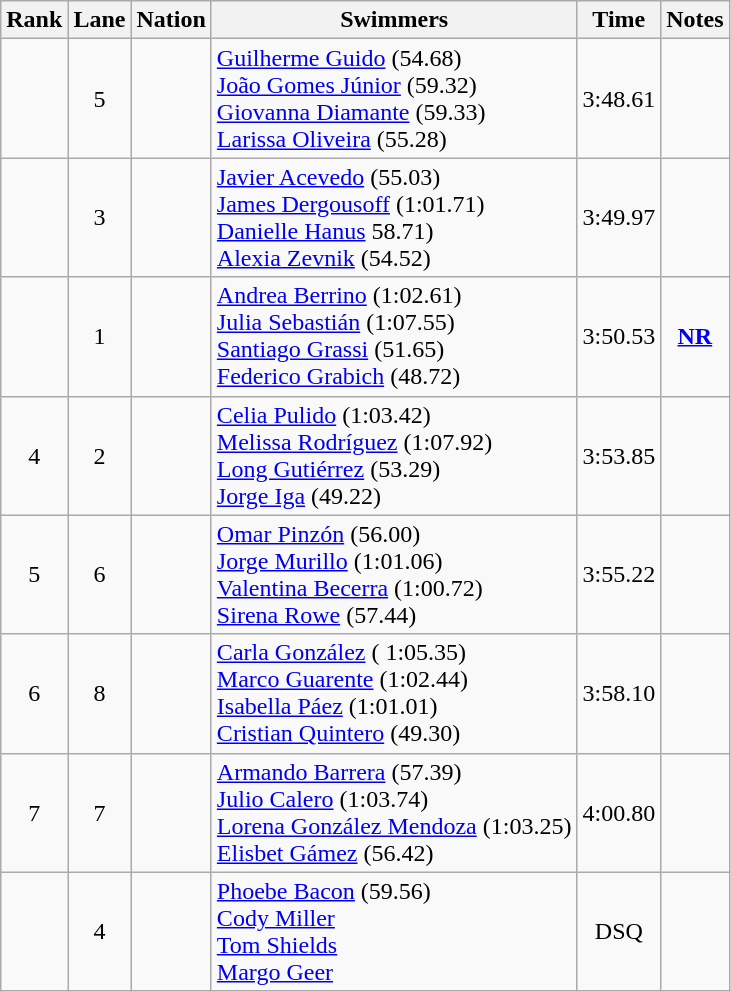<table class="wikitable sortable" style="text-align:center">
<tr>
<th>Rank</th>
<th>Lane</th>
<th>Nation</th>
<th>Swimmers</th>
<th>Time</th>
<th>Notes</th>
</tr>
<tr>
<td></td>
<td>5</td>
<td align="left"></td>
<td align="left"><a href='#'>Guilherme Guido</a> (54.68)<br><a href='#'>João Gomes Júnior</a> (59.32)<br><a href='#'>Giovanna Diamante</a> (59.33) <br><a href='#'>Larissa Oliveira</a> (55.28)</td>
<td>3:48.61</td>
<td></td>
</tr>
<tr>
<td></td>
<td>3</td>
<td align="left"></td>
<td align="left"><a href='#'>Javier Acevedo</a> (55.03)<br><a href='#'>James Dergousoff</a> (1:01.71)<br><a href='#'>Danielle Hanus</a> 58.71) <br><a href='#'>Alexia Zevnik</a> (54.52)</td>
<td>3:49.97</td>
<td></td>
</tr>
<tr>
<td></td>
<td>1</td>
<td align="left"></td>
<td align="left"><a href='#'>Andrea Berrino</a> (1:02.61)<br><a href='#'>Julia Sebastián</a> (1:07.55)<br><a href='#'>Santiago Grassi</a> (51.65) <br><a href='#'>Federico Grabich</a> (48.72)</td>
<td>3:50.53</td>
<td><strong><a href='#'>NR</a></strong></td>
</tr>
<tr>
<td>4</td>
<td>2</td>
<td align="left"></td>
<td align="left"><a href='#'>Celia Pulido</a> (1:03.42)<br><a href='#'>Melissa Rodríguez</a> (1:07.92)<br><a href='#'>Long Gutiérrez</a> (53.29) <br><a href='#'>Jorge Iga</a> (49.22)</td>
<td>3:53.85</td>
<td></td>
</tr>
<tr>
<td>5</td>
<td>6</td>
<td align="left"></td>
<td align="left"><a href='#'>Omar Pinzón</a> (56.00)<br><a href='#'>Jorge Murillo</a> (1:01.06)<br><a href='#'>Valentina Becerra</a> (1:00.72) <br><a href='#'>Sirena Rowe</a> (57.44)</td>
<td>3:55.22</td>
<td></td>
</tr>
<tr>
<td>6</td>
<td>8</td>
<td align="left"></td>
<td align="left"><a href='#'>Carla González</a> ( 1:05.35)<br><a href='#'>Marco Guarente</a> (1:02.44)<br><a href='#'>Isabella Páez</a> (1:01.01) <br><a href='#'>Cristian Quintero</a> (49.30)</td>
<td>3:58.10</td>
<td></td>
</tr>
<tr>
<td>7</td>
<td>7</td>
<td align="left"></td>
<td align="left"><a href='#'>Armando Barrera</a> (57.39)<br><a href='#'>Julio Calero</a> (1:03.74)<br><a href='#'>Lorena González Mendoza</a> (1:03.25) <br><a href='#'>Elisbet Gámez</a> (56.42)</td>
<td>4:00.80</td>
<td></td>
</tr>
<tr>
<td></td>
<td>4</td>
<td align="left"></td>
<td align="left"><a href='#'>Phoebe Bacon</a> (59.56)<br><a href='#'>Cody Miller</a><br><a href='#'>Tom Shields</a> <br><a href='#'>Margo Geer</a></td>
<td>DSQ</td>
<td></td>
</tr>
</table>
